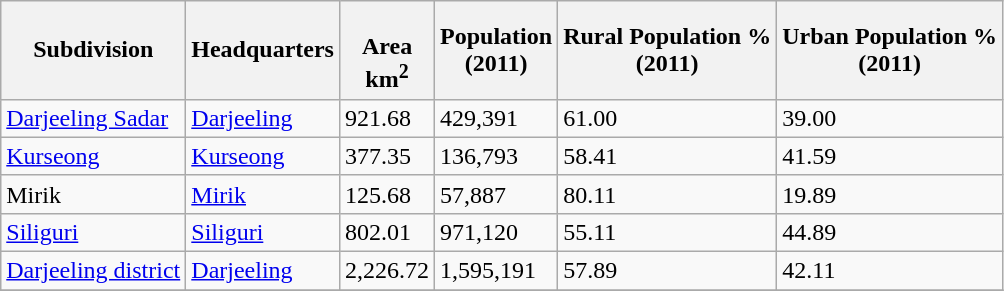<table class="wikitable sortable">
<tr>
<th>Subdivision</th>
<th>Headquarters</th>
<th><br>Area<br>km<sup>2</sup></th>
<th>Population<br>(2011)</th>
<th>Rural Population %<br>(2011)</th>
<th>Urban Population % <br>(2011)</th>
</tr>
<tr>
<td><a href='#'>Darjeeling Sadar</a></td>
<td><a href='#'>Darjeeling</a></td>
<td>921.68</td>
<td>429,391</td>
<td>61.00</td>
<td>39.00</td>
</tr>
<tr>
<td><a href='#'>Kurseong</a></td>
<td><a href='#'>Kurseong</a></td>
<td>377.35</td>
<td>136,793</td>
<td>58.41</td>
<td>41.59</td>
</tr>
<tr>
<td>Mirik</td>
<td><a href='#'>Mirik</a></td>
<td>125.68</td>
<td>57,887</td>
<td>80.11</td>
<td>19.89</td>
</tr>
<tr>
<td><a href='#'>Siliguri</a></td>
<td><a href='#'>Siliguri</a></td>
<td>802.01</td>
<td>971,120</td>
<td>55.11</td>
<td>44.89</td>
</tr>
<tr>
<td><a href='#'>Darjeeling district</a></td>
<td><a href='#'>Darjeeling</a></td>
<td>2,226.72</td>
<td>1,595,191</td>
<td>57.89</td>
<td>42.11</td>
</tr>
<tr>
</tr>
</table>
